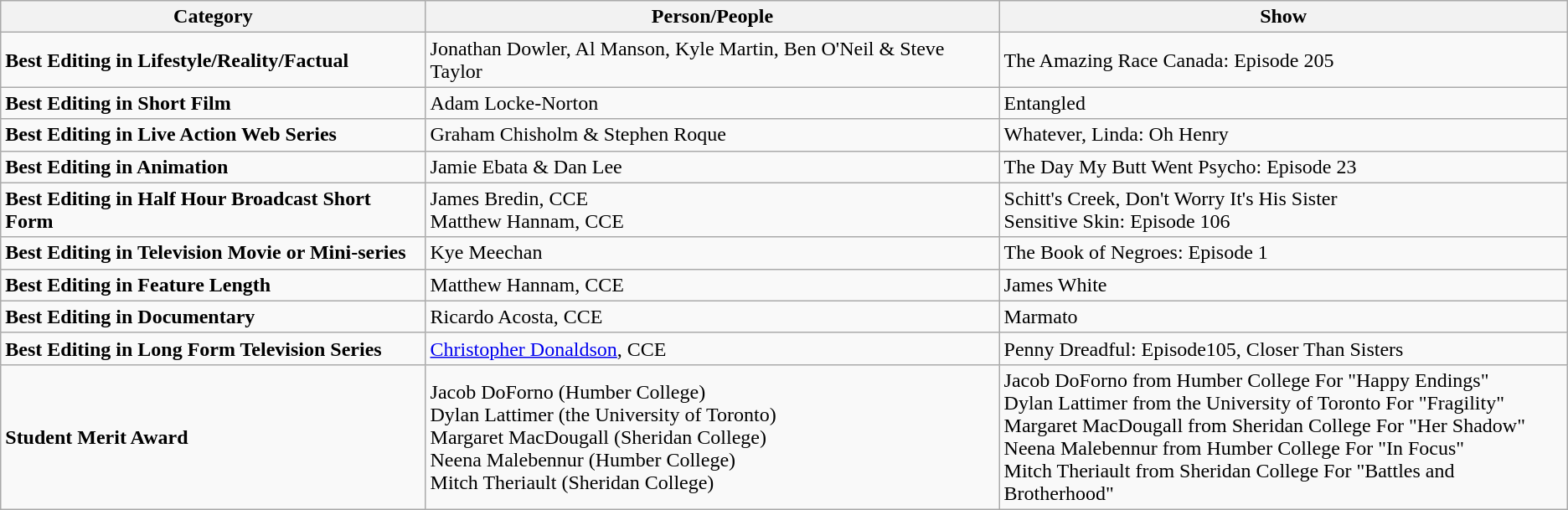<table class="wikitable mw-collapsible mw-collapsed">
<tr>
<th>Category</th>
<th>Person/People</th>
<th>Show</th>
</tr>
<tr>
<td><strong>Best Editing in Lifestyle/Reality/Factual</strong></td>
<td>Jonathan Dowler, Al Manson, Kyle Martin, Ben O'Neil & Steve Taylor</td>
<td>The Amazing Race Canada: Episode 205</td>
</tr>
<tr>
<td><strong>Best Editing in Short Film</strong></td>
<td>Adam Locke-Norton</td>
<td>Entangled</td>
</tr>
<tr>
<td><strong>Best Editing in Live Action Web Series</strong></td>
<td>Graham Chisholm & Stephen Roque</td>
<td>Whatever, Linda: Oh Henry</td>
</tr>
<tr>
<td><strong>Best Editing in Animation</strong></td>
<td>Jamie Ebata  & Dan Lee</td>
<td>The Day My Butt Went Psycho: Episode 23</td>
</tr>
<tr>
<td><strong>Best Editing in Half Hour Broadcast Short Form</strong></td>
<td>James Bredin, CCE<br>Matthew Hannam, CCE</td>
<td>Schitt's Creek, Don't Worry It's His Sister<br>Sensitive Skin: Episode 106</td>
</tr>
<tr>
<td><strong>Best Editing in Television Movie or Mini-series</strong></td>
<td>Kye Meechan</td>
<td>The Book of Negroes: Episode 1</td>
</tr>
<tr>
<td><strong>Best Editing in Feature Length</strong></td>
<td>Matthew Hannam, CCE</td>
<td>James White</td>
</tr>
<tr>
<td><strong>Best Editing in Documentary</strong></td>
<td>Ricardo Acosta, CCE</td>
<td>Marmato</td>
</tr>
<tr>
<td><strong>Best Editing in Long Form Television Series</strong></td>
<td><a href='#'>Christopher Donaldson</a>, CCE</td>
<td>Penny Dreadful: Episode105, Closer Than Sisters</td>
</tr>
<tr>
<td><strong>Student Merit Award</strong></td>
<td>Jacob DoForno (Humber College)<br>Dylan Lattimer (the University of Toronto)<br>Margaret MacDougall (Sheridan College)<br>Neena Malebennur (Humber College)<br>Mitch Theriault (Sheridan College)</td>
<td>Jacob DoForno from Humber College For "Happy Endings"<br>Dylan Lattimer from the University of Toronto For "Fragility"<br>Margaret MacDougall from Sheridan College For "Her Shadow"<br>Neena Malebennur from Humber College For "In Focus"<br>Mitch Theriault from Sheridan College For "Battles and Brotherhood"</td>
</tr>
</table>
